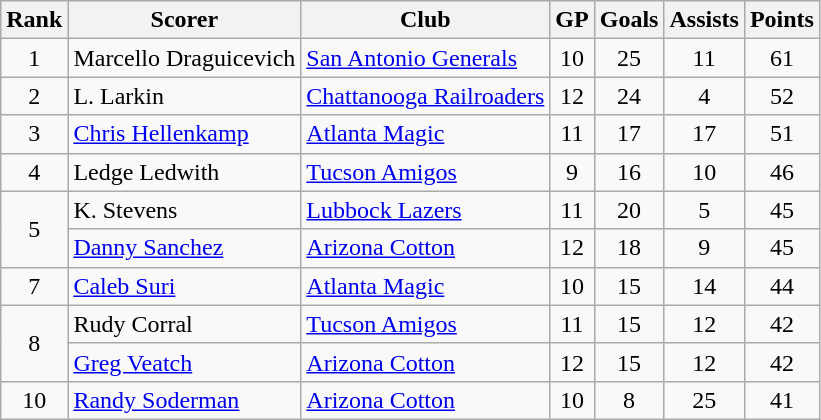<table class="wikitable">
<tr>
<th>Rank</th>
<th>Scorer</th>
<th>Club</th>
<th>GP</th>
<th>Goals</th>
<th>Assists</th>
<th>Points</th>
</tr>
<tr>
<td align=center>1</td>
<td>Marcello Draguicevich</td>
<td><a href='#'>San Antonio Generals</a></td>
<td align=center>10</td>
<td align=center>25</td>
<td align=center>11</td>
<td align=center>61</td>
</tr>
<tr>
<td align=center>2</td>
<td>L. Larkin</td>
<td><a href='#'>Chattanooga Railroaders</a></td>
<td align=center>12</td>
<td align=center>24</td>
<td align=center>4</td>
<td align=center>52</td>
</tr>
<tr>
<td align=center>3</td>
<td><a href='#'>Chris Hellenkamp</a></td>
<td><a href='#'>Atlanta Magic</a></td>
<td align=center>11</td>
<td align=center>17</td>
<td align=center>17</td>
<td align=center>51</td>
</tr>
<tr>
<td align=center>4</td>
<td>Ledge Ledwith</td>
<td><a href='#'>Tucson Amigos</a></td>
<td align=center>9</td>
<td align=center>16</td>
<td align=center>10</td>
<td align=center>46</td>
</tr>
<tr>
<td rowspan="2" style="text-align:center;">5</td>
<td>K. Stevens</td>
<td><a href='#'>Lubbock Lazers</a></td>
<td align=center>11</td>
<td align=center>20</td>
<td align=center>5</td>
<td align=center>45</td>
</tr>
<tr>
<td><a href='#'>Danny Sanchez</a></td>
<td><a href='#'>Arizona Cotton</a></td>
<td align=center>12</td>
<td align=center>18</td>
<td align=center>9</td>
<td align=center>45</td>
</tr>
<tr>
<td align=center>7</td>
<td><a href='#'>Caleb Suri</a></td>
<td><a href='#'>Atlanta Magic</a></td>
<td align=center>10</td>
<td align=center>15</td>
<td align=center>14</td>
<td align=center>44</td>
</tr>
<tr>
<td rowspan="2" style="text-align:center;">8</td>
<td>Rudy Corral</td>
<td><a href='#'>Tucson Amigos</a></td>
<td align=center>11</td>
<td align=center>15</td>
<td align=center>12</td>
<td align=center>42</td>
</tr>
<tr>
<td><a href='#'>Greg Veatch</a></td>
<td><a href='#'>Arizona Cotton</a></td>
<td align=center>12</td>
<td align=center>15</td>
<td align=center>12</td>
<td align=center>42</td>
</tr>
<tr>
<td align=center>10</td>
<td><a href='#'>Randy Soderman</a></td>
<td><a href='#'>Arizona Cotton</a></td>
<td align=center>10</td>
<td align=center>8</td>
<td align=center>25</td>
<td align=center>41</td>
</tr>
</table>
